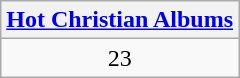<table class="wikitable">
<tr>
<th><a href='#'>Hot Christian Albums</a></th>
</tr>
<tr>
<td style="text-align:center;">23</td>
</tr>
</table>
